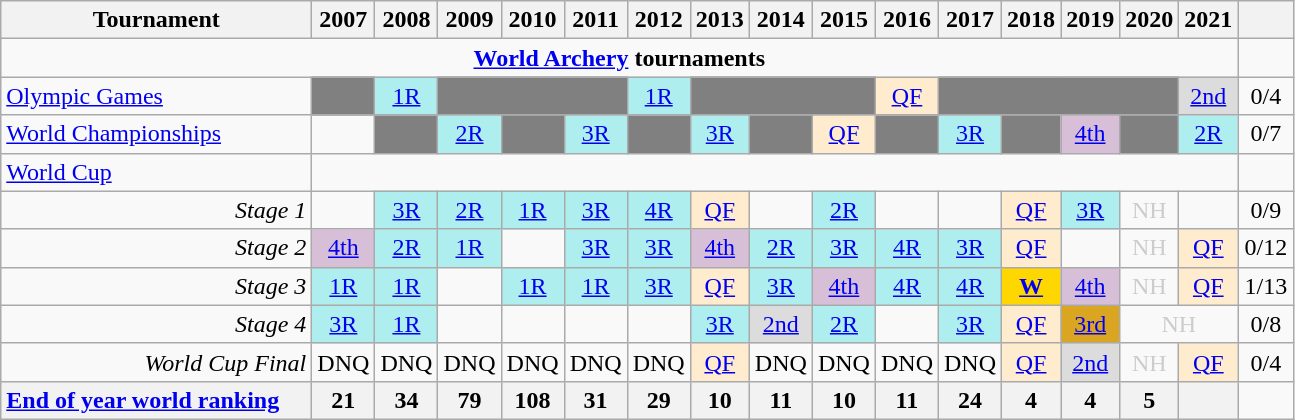<table class=wikitable style=text-align:center>
<tr>
<th width=200>Tournament</th>
<th width=30>2007</th>
<th width=30>2008</th>
<th width=30>2009</th>
<th width=30>2010</th>
<th width=30>2011</th>
<th width=30>2012</th>
<th width=30>2013</th>
<th width=30>2014</th>
<th width=30>2015</th>
<th width=30>2016</th>
<th width=30>2017</th>
<th width=30>2018</th>
<th width=30>2019</th>
<th width=30>2020</th>
<th width=30>2021</th>
<th width=30></th>
</tr>
<tr>
<td colspan="16" style="text-align:center;"><strong><a href='#'>World Archery</a> tournaments</strong></td>
</tr>
<tr>
<td align=left><a href='#'>Olympic Games</a></td>
<td style="background:#808080;"></td>
<td style="background:#afeeee;"><a href='#'>1R</a></td>
<td colspan="3" style="background:#808080;"></td>
<td style="background:#afeeee;"><a href='#'>1R</a></td>
<td colspan="3" style="background:#808080;"></td>
<td style="background:#ffebcd;"><a href='#'>QF</a></td>
<td colspan="4" style="background:#808080;"></td>
<td style="background:#DCDCDC;"><a href='#'>2nd</a></td>
<td>0/4</td>
</tr>
<tr>
<td align=left><a href='#'>World Championships</a></td>
<td></td>
<td style="background:#808080;"></td>
<td style="background:#afeeee;"><a href='#'>2R</a></td>
<td style="background:#808080;"></td>
<td style="background:#afeeee;"><a href='#'>3R</a></td>
<td style="background:#808080;"></td>
<td style="background:#afeeee;"><a href='#'>3R</a></td>
<td style="background:#808080;"></td>
<td style="background:#ffebcd;"><a href='#'>QF</a></td>
<td style="background:#808080;"></td>
<td style="background:#afeeee;"><a href='#'>3R</a></td>
<td style="background:#808080;"></td>
<td style="background:thistle;"><a href='#'>4th</a></td>
<td style="background:#808080;"></td>
<td style="background:#afeeee;"><a href='#'>2R</a></td>
<td>0/7</td>
</tr>
<tr>
<td align=left><a href='#'>World Cup</a></td>
<td colspan="15"></td>
</tr>
<tr>
<td align=right><em>Stage 1</em></td>
<td></td>
<td style="background:#afeeee;"><a href='#'>3R</a></td>
<td style="background:#afeeee;"><a href='#'>2R</a></td>
<td style="background:#afeeee;"><a href='#'>1R</a></td>
<td style="background:#afeeee;"><a href='#'>3R</a></td>
<td style="background:#afeeee;"><a href='#'>4R</a></td>
<td style="background:#ffebcd;"><a href='#'>QF</a></td>
<td></td>
<td style="background:#afeeee;"><a href='#'>2R</a></td>
<td></td>
<td></td>
<td style="background:#ffebcd;"><a href='#'>QF</a></td>
<td style="background:#afeeee;"><a href='#'>3R</a></td>
<td style=color:#ccc>NH</td>
<td></td>
<td>0/9</td>
</tr>
<tr>
<td align=right><em>Stage 2</em></td>
<td style="background:thistle;"><a href='#'>4th</a></td>
<td style="background:#afeeee;"><a href='#'>2R</a></td>
<td style="background:#afeeee;"><a href='#'>1R</a></td>
<td></td>
<td style="background:#afeeee;"><a href='#'>3R</a></td>
<td style="background:#afeeee;"><a href='#'>3R</a></td>
<td style="background:thistle;"><a href='#'>4th</a></td>
<td style="background:#afeeee;"><a href='#'>2R</a></td>
<td style="background:#afeeee;"><a href='#'>3R</a></td>
<td style="background:#afeeee;"><a href='#'>4R</a></td>
<td style="background:#afeeee;"><a href='#'>3R</a></td>
<td style="background:#ffebcd;"><a href='#'>QF</a></td>
<td></td>
<td style=color:#ccc>NH</td>
<td style="background:#ffebcd;"><a href='#'>QF</a></td>
<td>0/12</td>
</tr>
<tr>
<td align=right><em>Stage 3</em></td>
<td style="background:#afeeee;"><a href='#'>1R</a></td>
<td style="background:#afeeee;"><a href='#'>1R</a></td>
<td></td>
<td style="background:#afeeee;"><a href='#'>1R</a></td>
<td style="background:#afeeee;"><a href='#'>1R</a></td>
<td style="background:#afeeee;"><a href='#'>3R</a></td>
<td style="background:#ffebcd;"><a href='#'>QF</a></td>
<td style="background:#afeeee;"><a href='#'>3R</a></td>
<td style="background:thistle;"><a href='#'>4th</a></td>
<td style="background:#afeeee;"><a href='#'>4R</a></td>
<td style="background:#afeeee;"><a href='#'>4R</a></td>
<td style="background:#FFD700;"><strong><a href='#'>W</a></strong></td>
<td style="background:thistle;"><a href='#'>4th</a></td>
<td style=color:#ccc>NH</td>
<td style="background:#ffebcd;"><a href='#'>QF</a></td>
<td>1/13</td>
</tr>
<tr>
<td align=right><em>Stage 4</em></td>
<td style="background:#afeeee;"><a href='#'>3R</a></td>
<td style="background:#afeeee;"><a href='#'>1R</a></td>
<td></td>
<td></td>
<td></td>
<td></td>
<td style="background:#afeeee;"><a href='#'>3R</a></td>
<td style="background:#DCDCDC;"><a href='#'>2nd</a></td>
<td style="background:#afeeee;"><a href='#'>2R</a></td>
<td></td>
<td style="background:#afeeee;"><a href='#'>3R</a></td>
<td style="background:#ffebcd;"><a href='#'>QF</a></td>
<td style="background:#DAA520;"><a href='#'>3rd</a></td>
<td style=color:#ccc colspan=2>NH</td>
<td>0/8</td>
</tr>
<tr>
<td align=right><em>World Cup Final</em></td>
<td>DNQ</td>
<td>DNQ</td>
<td>DNQ</td>
<td>DNQ</td>
<td>DNQ</td>
<td>DNQ</td>
<td style="background:#ffebcd;"><a href='#'>QF</a></td>
<td>DNQ</td>
<td>DNQ</td>
<td>DNQ</td>
<td>DNQ</td>
<td style="background:#ffebcd;"><a href='#'>QF</a></td>
<td style="background:#DCDCDC;"><a href='#'>2nd</a></td>
<td style=color:#ccc>NH</td>
<td style="background:#ffebcd;"><a href='#'>QF</a></td>
<td>0/4</td>
</tr>
<tr>
<th style=text-align:left><a href='#'>End of year world ranking</a></th>
<th>21</th>
<th>34</th>
<th>79</th>
<th>108</th>
<th>31</th>
<th>29</th>
<th>10</th>
<th>11</th>
<th>10</th>
<th>11</th>
<th>24</th>
<th>4</th>
<th>4</th>
<th>5</th>
<th></th>
</tr>
</table>
